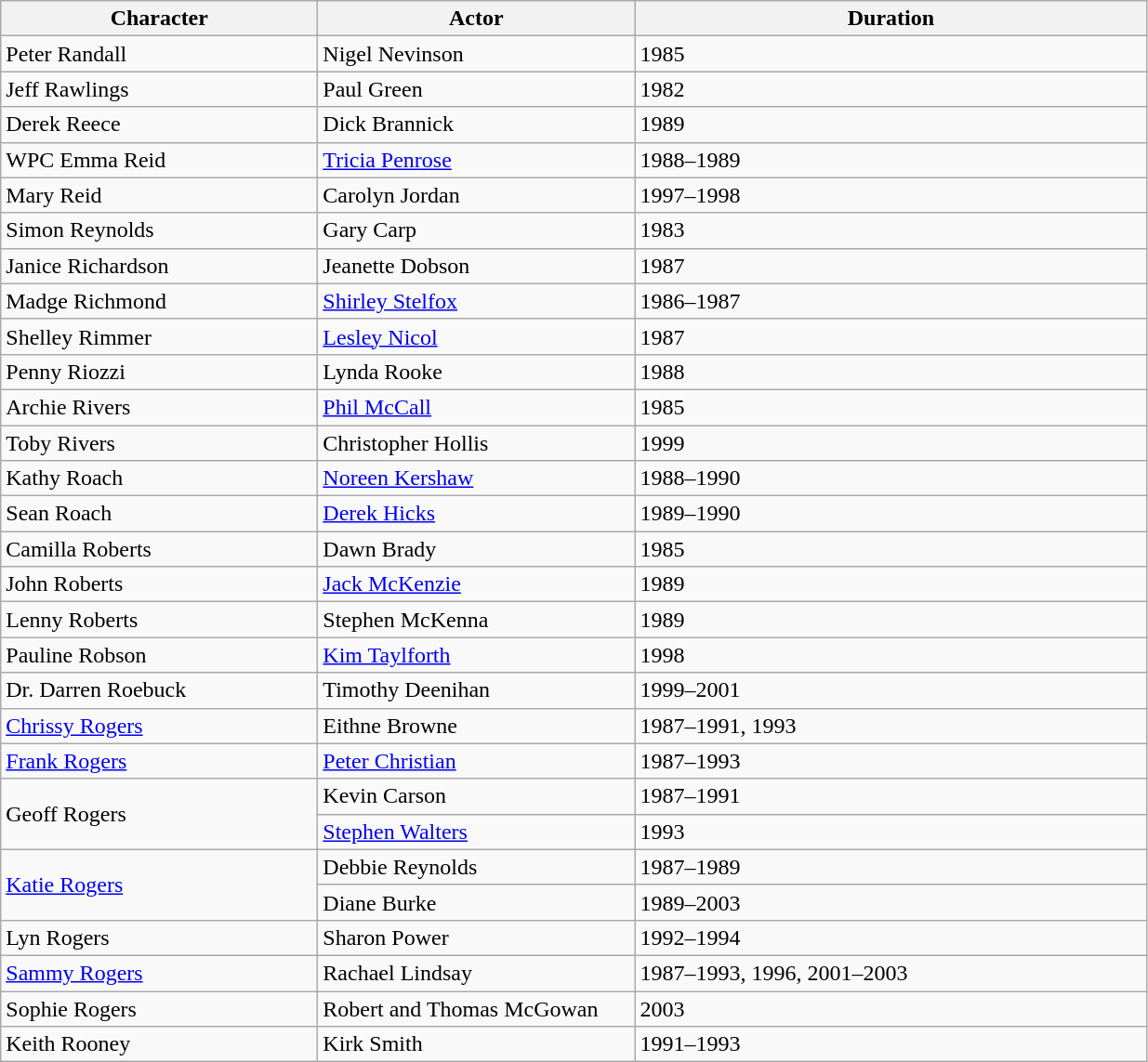<table class="wikitable">
<tr>
<th style="width:220px;">Character</th>
<th style="width:220px;">Actor</th>
<th style="width:360px;">Duration</th>
</tr>
<tr>
<td>Peter Randall</td>
<td>Nigel Nevinson</td>
<td>1985</td>
</tr>
<tr>
<td>Jeff Rawlings</td>
<td>Paul Green</td>
<td>1982</td>
</tr>
<tr>
<td>Derek Reece</td>
<td>Dick Brannick</td>
<td>1989</td>
</tr>
<tr>
<td>WPC Emma Reid</td>
<td><a href='#'>Tricia Penrose</a></td>
<td>1988–1989</td>
</tr>
<tr>
<td>Mary Reid</td>
<td>Carolyn Jordan</td>
<td>1997–1998</td>
</tr>
<tr>
<td>Simon Reynolds</td>
<td>Gary Carp</td>
<td>1983</td>
</tr>
<tr>
<td>Janice Richardson</td>
<td>Jeanette Dobson</td>
<td>1987</td>
</tr>
<tr>
<td>Madge Richmond</td>
<td><a href='#'>Shirley Stelfox</a></td>
<td>1986–1987</td>
</tr>
<tr>
<td>Shelley Rimmer</td>
<td><a href='#'>Lesley Nicol</a></td>
<td>1987</td>
</tr>
<tr>
<td>Penny Riozzi</td>
<td>Lynda Rooke</td>
<td>1988</td>
</tr>
<tr>
<td>Archie Rivers</td>
<td><a href='#'>Phil McCall</a></td>
<td>1985</td>
</tr>
<tr>
<td>Toby Rivers</td>
<td>Christopher Hollis</td>
<td>1999</td>
</tr>
<tr>
<td>Kathy Roach</td>
<td><a href='#'>Noreen Kershaw</a></td>
<td>1988–1990</td>
</tr>
<tr>
<td>Sean Roach</td>
<td><a href='#'>Derek Hicks</a></td>
<td>1989–1990</td>
</tr>
<tr>
<td>Camilla Roberts</td>
<td>Dawn Brady</td>
<td>1985</td>
</tr>
<tr>
<td>John Roberts</td>
<td><a href='#'>Jack McKenzie</a></td>
<td>1989</td>
</tr>
<tr>
<td>Lenny Roberts</td>
<td>Stephen McKenna</td>
<td>1989</td>
</tr>
<tr>
<td>Pauline Robson</td>
<td><a href='#'>Kim Taylforth</a></td>
<td>1998</td>
</tr>
<tr>
<td>Dr. Darren Roebuck</td>
<td>Timothy Deenihan</td>
<td>1999–2001</td>
</tr>
<tr>
<td><a href='#'>Chrissy Rogers</a></td>
<td>Eithne Browne</td>
<td>1987–1991, 1993</td>
</tr>
<tr>
<td><a href='#'>Frank Rogers</a></td>
<td><a href='#'>Peter Christian</a></td>
<td>1987–1993</td>
</tr>
<tr>
<td rowspan="2">Geoff Rogers</td>
<td>Kevin Carson</td>
<td>1987–1991</td>
</tr>
<tr>
<td><a href='#'>Stephen Walters</a></td>
<td>1993</td>
</tr>
<tr>
<td rowspan="2"><a href='#'>Katie Rogers</a></td>
<td>Debbie Reynolds</td>
<td>1987–1989</td>
</tr>
<tr>
<td>Diane Burke</td>
<td>1989–2003</td>
</tr>
<tr>
<td>Lyn Rogers</td>
<td>Sharon Power</td>
<td>1992–1994</td>
</tr>
<tr>
<td><a href='#'>Sammy Rogers</a></td>
<td>Rachael Lindsay</td>
<td>1987–1993, 1996, 2001–2003</td>
</tr>
<tr>
<td>Sophie Rogers</td>
<td>Robert and Thomas McGowan</td>
<td>2003</td>
</tr>
<tr>
<td>Keith Rooney</td>
<td>Kirk Smith</td>
<td>1991–1993</td>
</tr>
</table>
